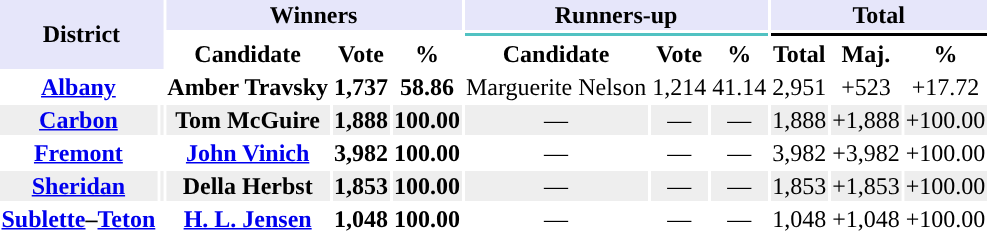<table class="toccolours sortable" style="text-align:center;">
<tr style="background:lavender">
<th rowspan="3" colspan="2">District</th>
<th colspan=3>Winners</th>
<th colspan=3>Runners-up</th>
<th colspan=3>Total</th>
</tr>
<tr>
<th colspan=3 style="background-color:"></th>
<th colspan=3 style="background-color:#51C2C2"></th>
<th colspan=3 style="background-color:#000000"></th>
</tr>
<tr>
<th align="center">Candidate</th>
<th align="center">Vote</th>
<th align="center">%</th>
<th align="center">Candidate</th>
<th align="center">Vote</th>
<th align="center">%</th>
<th align="center">Total</th>
<th align="center">Maj.</th>
<th align="center">%</th>
</tr>
<tr>
<th><a href='#'>Albany</a></th>
<td style="background-color:"></td>
<td><strong>Amber Travsky</strong></td>
<td><strong>1,737</strong></td>
<td><strong>58.86</strong></td>
<td>Marguerite Nelson</td>
<td>1,214</td>
<td>41.14</td>
<td>2,951</td>
<td>+523</td>
<td>+17.72</td>
</tr>
<tr style="background:#EEEEEE;">
<th><a href='#'>Carbon</a></th>
<td style="background-color:"></td>
<td><strong>Tom McGuire</strong></td>
<td><strong>1,888</strong></td>
<td><strong>100.00</strong></td>
<td>—</td>
<td>—</td>
<td>—</td>
<td>1,888</td>
<td>+1,888</td>
<td>+100.00</td>
</tr>
<tr>
<th><a href='#'>Fremont</a></th>
<td style="background-color:"></td>
<td><strong><a href='#'>John Vinich</a></strong></td>
<td><strong>3,982</strong></td>
<td><strong>100.00</strong></td>
<td>—</td>
<td>—</td>
<td>—</td>
<td>3,982</td>
<td>+3,982</td>
<td>+100.00</td>
</tr>
<tr style="background:#EEEEEE;">
<th><a href='#'>Sheridan</a></th>
<td style="background-color:"></td>
<td><strong>Della Herbst</strong></td>
<td><strong>1,853</strong></td>
<td><strong>100.00</strong></td>
<td>—</td>
<td>—</td>
<td>—</td>
<td>1,853</td>
<td>+1,853</td>
<td>+100.00</td>
</tr>
<tr>
<th><a href='#'>Sublette</a>–<a href='#'>Teton</a></th>
<td style="background-color:"></td>
<td><strong><a href='#'>H. L. Jensen</a></strong></td>
<td><strong>1,048</strong></td>
<td><strong>100.00</strong></td>
<td>—</td>
<td>—</td>
<td>—</td>
<td>1,048</td>
<td>+1,048</td>
<td>+100.00</td>
</tr>
<tr>
</tr>
</table>
